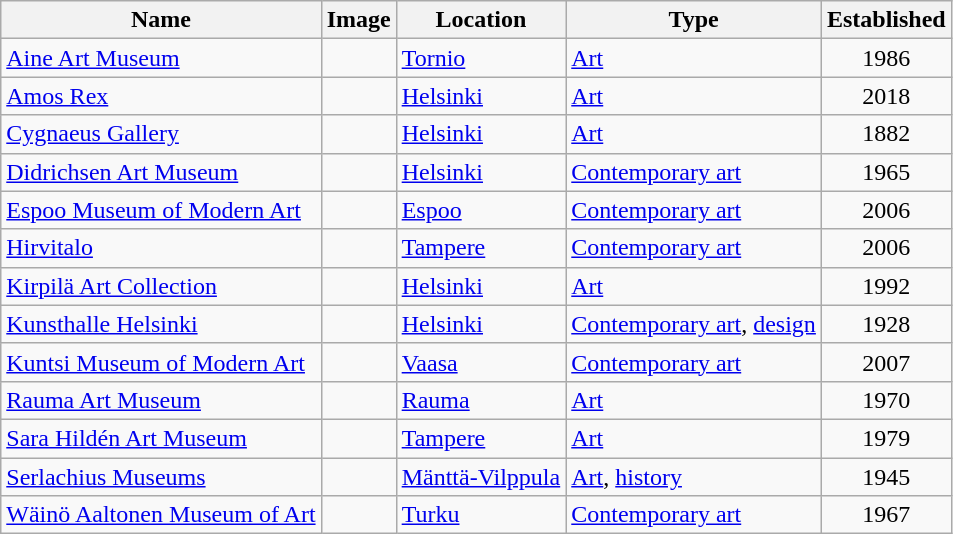<table class="wikitable sortable">
<tr>
<th>Name</th>
<th>Image</th>
<th>Location</th>
<th>Type</th>
<th>Established</th>
</tr>
<tr>
<td><a href='#'>Aine Art Museum</a></td>
<td></td>
<td><a href='#'>Tornio</a></td>
<td><a href='#'>Art</a></td>
<td align=center>1986</td>
</tr>
<tr>
<td><a href='#'>Amos Rex</a></td>
<td></td>
<td><a href='#'>Helsinki</a></td>
<td><a href='#'>Art</a></td>
<td align=center>2018</td>
</tr>
<tr>
<td><a href='#'>Cygnaeus Gallery</a></td>
<td></td>
<td><a href='#'>Helsinki</a></td>
<td><a href='#'>Art</a></td>
<td align=center>1882</td>
</tr>
<tr>
<td><a href='#'>Didrichsen Art Museum</a></td>
<td></td>
<td><a href='#'>Helsinki</a></td>
<td><a href='#'>Contemporary art</a></td>
<td align=center>1965</td>
</tr>
<tr>
<td><a href='#'>Espoo Museum of Modern Art</a></td>
<td></td>
<td><a href='#'>Espoo</a></td>
<td><a href='#'>Contemporary art</a></td>
<td align=center>2006</td>
</tr>
<tr>
<td><a href='#'>Hirvitalo</a></td>
<td></td>
<td><a href='#'>Tampere</a></td>
<td><a href='#'>Contemporary art</a></td>
<td align=center>2006</td>
</tr>
<tr>
<td><a href='#'>Kirpilä Art Collection</a></td>
<td></td>
<td><a href='#'>Helsinki</a></td>
<td><a href='#'>Art</a></td>
<td align=center>1992</td>
</tr>
<tr>
<td><a href='#'>Kunsthalle Helsinki</a></td>
<td></td>
<td><a href='#'>Helsinki</a></td>
<td><a href='#'>Contemporary art</a>, <a href='#'>design</a></td>
<td align=center>1928</td>
</tr>
<tr>
<td><a href='#'>Kuntsi Museum of Modern Art</a></td>
<td></td>
<td><a href='#'>Vaasa</a></td>
<td><a href='#'>Contemporary art</a></td>
<td align=center>2007</td>
</tr>
<tr>
<td><a href='#'>Rauma Art Museum</a></td>
<td></td>
<td><a href='#'>Rauma</a></td>
<td><a href='#'>Art</a></td>
<td align=center>1970</td>
</tr>
<tr>
<td><a href='#'>Sara Hildén Art Museum</a></td>
<td></td>
<td><a href='#'>Tampere</a></td>
<td><a href='#'>Art</a></td>
<td align=center>1979</td>
</tr>
<tr>
<td><a href='#'>Serlachius Museums</a></td>
<td></td>
<td><a href='#'>Mänttä-Vilppula</a></td>
<td><a href='#'>Art</a>, <a href='#'>history</a></td>
<td align=center>1945</td>
</tr>
<tr>
<td><a href='#'>Wäinö Aaltonen Museum of Art</a></td>
<td></td>
<td><a href='#'>Turku</a></td>
<td><a href='#'>Contemporary art</a></td>
<td align=center>1967</td>
</tr>
</table>
